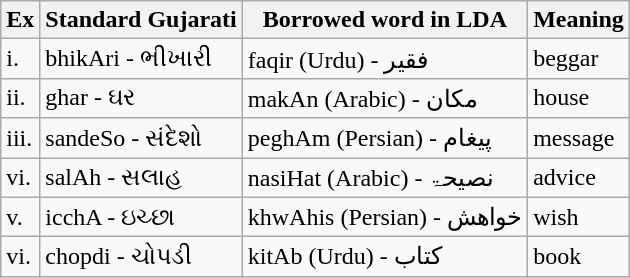<table class="wikitable">
<tr>
<th>Ex</th>
<th>Standard Gujarati</th>
<th>Borrowed word in LDA</th>
<th>Meaning</th>
</tr>
<tr>
<td>i.</td>
<td>bhikAri - ભીખારી</td>
<td>faqir (Urdu) - فقیر</td>
<td>beggar</td>
</tr>
<tr>
<td>ii.</td>
<td>ghar - ઘર</td>
<td>makAn (Arabic) - مکان</td>
<td>house</td>
</tr>
<tr>
<td>iii.</td>
<td>sandeSo - સંદેશો</td>
<td>peghAm (Persian) - پیغام</td>
<td>message</td>
</tr>
<tr>
<td>vi.</td>
<td>salAh - સલાહ</td>
<td>nasiHat (Arabic) - نصیحۃ</td>
<td>advice</td>
</tr>
<tr>
<td>v.</td>
<td>icchA - ઇચ્છા</td>
<td>khwAhis (Persian) - خواھش</td>
<td>wish</td>
</tr>
<tr>
<td>vi.</td>
<td>chopdi - ચોપડી</td>
<td>kitAb (Urdu) - کتاب</td>
<td>book</td>
</tr>
</table>
